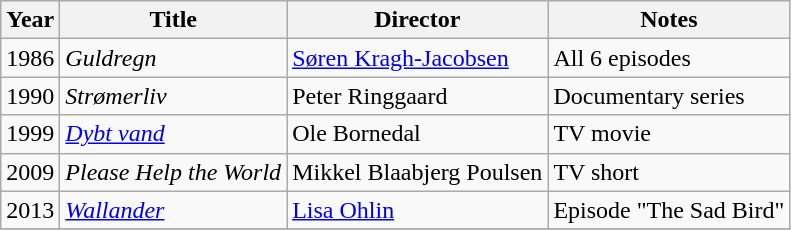<table class="wikitable">
<tr>
<th>Year</th>
<th>Title</th>
<th>Director</th>
<th>Notes</th>
</tr>
<tr>
<td>1986</td>
<td><em>Guldregn</em></td>
<td><a href='#'>Søren Kragh-Jacobsen</a></td>
<td>All 6 episodes</td>
</tr>
<tr>
<td>1990</td>
<td><em>Strømerliv</em></td>
<td>Peter Ringgaard</td>
<td>Documentary series</td>
</tr>
<tr>
<td>1999</td>
<td><em><a href='#'>Dybt vand</a></em></td>
<td>Ole Bornedal</td>
<td>TV movie</td>
</tr>
<tr>
<td>2009</td>
<td><em>Please Help the World</em></td>
<td>Mikkel Blaabjerg Poulsen</td>
<td>TV short</td>
</tr>
<tr>
<td>2013</td>
<td><em><a href='#'>Wallander</a></em></td>
<td><a href='#'>Lisa Ohlin</a></td>
<td>Episode "The Sad Bird"</td>
</tr>
<tr>
</tr>
</table>
